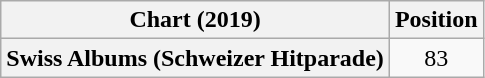<table class="wikitable sortable plainrowheaders" style="text-align:center;">
<tr>
<th scope="col">Chart (2019)</th>
<th scope="col">Position</th>
</tr>
<tr>
<th scope="row">Swiss Albums (Schweizer Hitparade)</th>
<td style="text-align:center;">83</td>
</tr>
</table>
